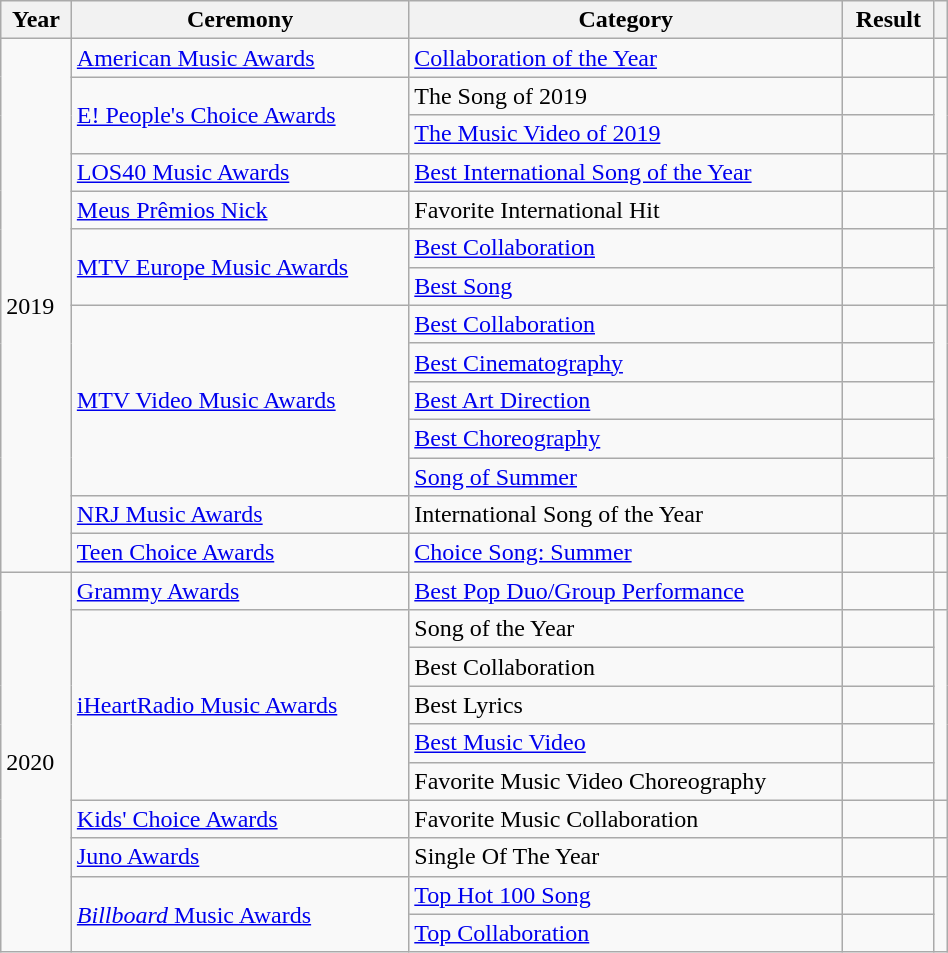<table class="wikitable sortable plainrowheaders" style="width: 50%;">
<tr>
<th scope="col">Year</th>
<th scope="col">Ceremony</th>
<th scope="col">Category</th>
<th scope="col">Result</th>
<th scope="col" class="unsortable"></th>
</tr>
<tr>
<td rowspan="14">2019</td>
<td><a href='#'>American Music Awards</a></td>
<td><a href='#'>Collaboration of the Year</a></td>
<td></td>
<td style="text-align:center;"></td>
</tr>
<tr>
<td rowspan="2"><a href='#'>E! People's Choice Awards</a></td>
<td>The Song of 2019</td>
<td></td>
<td style="text-align:center;" rowspan="2"></td>
</tr>
<tr>
<td><a href='#'>The Music Video of 2019</a></td>
<td></td>
</tr>
<tr>
<td><a href='#'>LOS40 Music Awards</a></td>
<td><a href='#'>Best International Song of the Year</a></td>
<td></td>
<td style="text-align:center;"></td>
</tr>
<tr>
<td><a href='#'>Meus Prêmios Nick</a></td>
<td>Favorite International Hit</td>
<td></td>
<td style="text-align:center;"></td>
</tr>
<tr>
<td rowspan="2"><a href='#'>MTV Europe Music Awards</a></td>
<td><a href='#'>Best Collaboration</a></td>
<td></td>
<td style="text-align:center;" rowspan="2"></td>
</tr>
<tr>
<td><a href='#'>Best Song</a></td>
<td></td>
</tr>
<tr>
<td rowspan="5"><a href='#'>MTV Video Music Awards</a></td>
<td><a href='#'>Best Collaboration</a></td>
<td></td>
<td style="text-align:center;" rowspan="5"></td>
</tr>
<tr>
<td><a href='#'>Best Cinematography</a></td>
<td></td>
</tr>
<tr>
<td><a href='#'>Best Art Direction</a></td>
<td></td>
</tr>
<tr>
<td><a href='#'>Best Choreography</a></td>
<td></td>
</tr>
<tr>
<td><a href='#'>Song of Summer</a></td>
<td></td>
</tr>
<tr>
<td><a href='#'>NRJ Music Awards</a></td>
<td>International Song of the Year</td>
<td></td>
<td style="text-align:center;"></td>
</tr>
<tr>
<td><a href='#'>Teen Choice Awards</a></td>
<td><a href='#'>Choice Song: Summer</a></td>
<td></td>
<td style="text-align:center;"></td>
</tr>
<tr>
<td rowspan="10">2020</td>
<td><a href='#'>Grammy Awards</a></td>
<td><a href='#'>Best Pop Duo/Group Performance</a></td>
<td></td>
<td style="text-align:center;"></td>
</tr>
<tr>
<td rowspan="5"><a href='#'>iHeartRadio Music Awards</a></td>
<td>Song of the Year</td>
<td></td>
<td style="text-align:center;" rowspan="5"></td>
</tr>
<tr>
<td>Best Collaboration</td>
<td></td>
</tr>
<tr>
<td>Best Lyrics</td>
<td></td>
</tr>
<tr>
<td><a href='#'>Best Music Video</a></td>
<td></td>
</tr>
<tr>
<td>Favorite Music Video Choreography</td>
<td></td>
</tr>
<tr>
<td><a href='#'>Kids' Choice Awards</a></td>
<td>Favorite Music Collaboration</td>
<td></td>
<td></td>
</tr>
<tr>
<td><a href='#'>Juno Awards</a></td>
<td>Single Of The Year</td>
<td></td>
<td></td>
</tr>
<tr>
<td rowspan="2"><a href='#'><em>Billboard</em> Music Awards</a></td>
<td><a href='#'>Top Hot 100 Song</a></td>
<td></td>
<td style="text-align:center;" rowspan="2"></td>
</tr>
<tr>
<td><a href='#'>Top Collaboration</a></td>
<td></td>
</tr>
</table>
